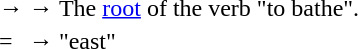<table align="center">
<tr>
<td></td>
<td>→ </td>
<td>→ </td>
<td>The <a href='#'>root</a> of the verb "to bathe".</td>
</tr>
<tr>
<td></td>
<td>= </td>
<td>→ </td>
<td>"east"</td>
</tr>
</table>
